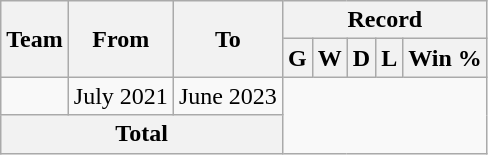<table class="wikitable" style="text-align: center">
<tr>
<th rowspan="2">Team</th>
<th rowspan="2">From</th>
<th rowspan="2">To</th>
<th colspan="5">Record</th>
</tr>
<tr>
<th>G</th>
<th>W</th>
<th>D</th>
<th>L</th>
<th>Win %</th>
</tr>
<tr>
<td align=left></td>
<td align=left>July 2021</td>
<td align=left>June 2023<br></td>
</tr>
<tr>
<th colspan="3">Total<br></th>
</tr>
</table>
